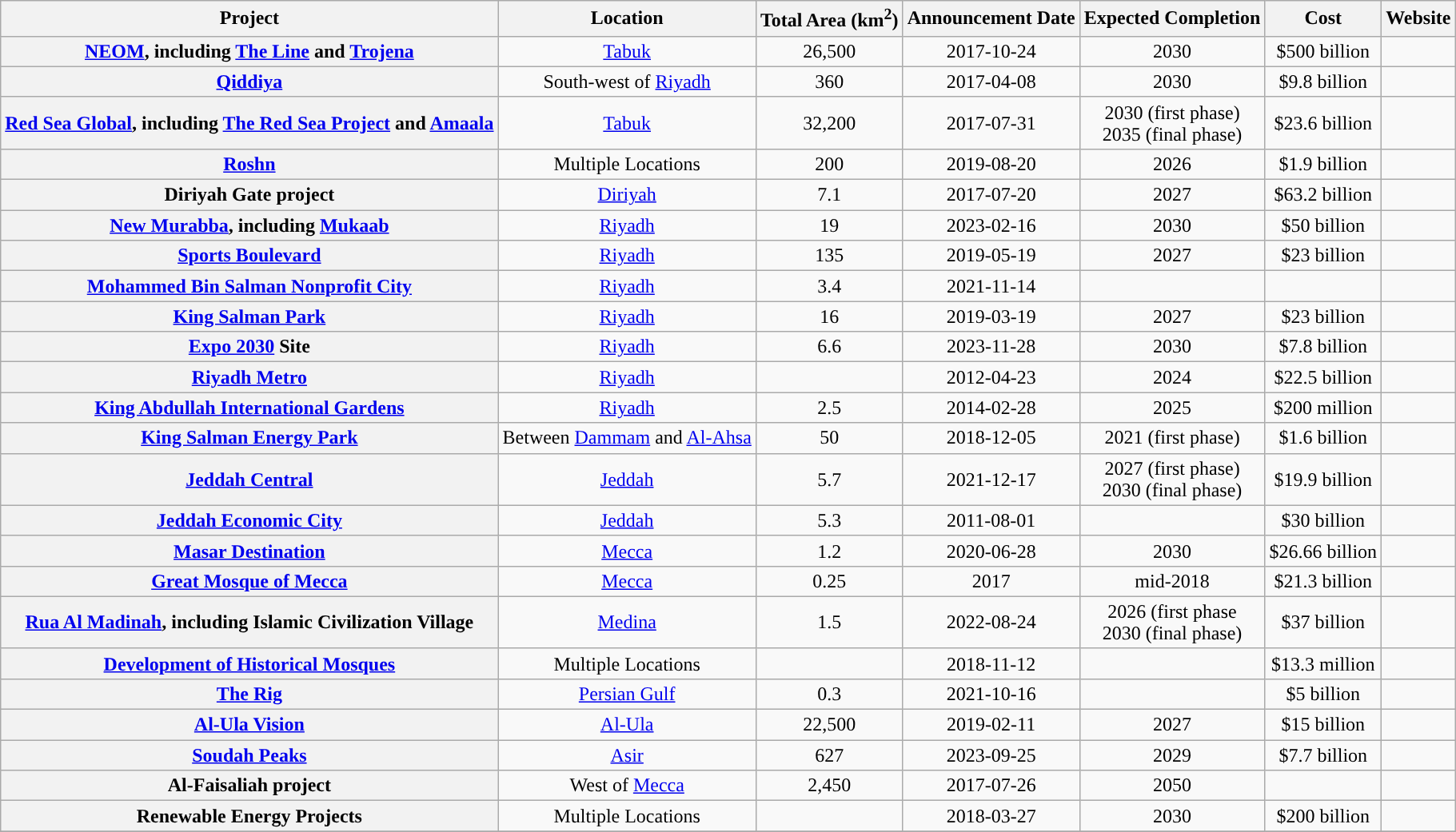<table class="wikitable sortable" style="text-align:center;">
<tr>
<th>Project</th>
<th>Location</th>
<th>Total Area (km<sup>2</sup>)</th>
<th>Announcement Date</th>
<th>Expected Completion</th>
<th>Cost</th>
<th>Website</th>
</tr>
<tr>
<th><a href='#'>NEOM</a>, including <a href='#'>The Line</a> and <a href='#'>Trojena</a></th>
<td><a href='#'>Tabuk</a></td>
<td>26,500</td>
<td>2017-10-24</td>
<td>2030</td>
<td>$500 billion</td>
<td></td>
</tr>
<tr>
<th><a href='#'>Qiddiya</a></th>
<td>South-west of <a href='#'>Riyadh</a></td>
<td>360</td>
<td>2017-04-08</td>
<td>2030</td>
<td>$9.8 billion</td>
<td></td>
</tr>
<tr>
<th><a href='#'>Red Sea Global</a>, including <a href='#'>The Red Sea Project</a> and <a href='#'>Amaala</a></th>
<td><a href='#'>Tabuk</a></td>
<td>32,200</td>
<td>2017-07-31</td>
<td>2030 (first phase)<br>2035 (final phase)</td>
<td>$23.6 billion</td>
<td></td>
</tr>
<tr>
<th><a href='#'>Roshn</a></th>
<td>Multiple Locations</td>
<td>200</td>
<td>2019-08-20</td>
<td>2026</td>
<td>$1.9 billion</td>
<td></td>
</tr>
<tr>
<th>Diriyah Gate project</th>
<td><a href='#'>Diriyah</a></td>
<td>7.1</td>
<td>2017-07-20</td>
<td>2027</td>
<td>$63.2 billion</td>
<td> </td>
</tr>
<tr>
<th><a href='#'>New Murabba</a>, including <a href='#'>Mukaab</a></th>
<td><a href='#'>Riyadh</a></td>
<td>19</td>
<td>2023-02-16</td>
<td>2030</td>
<td>$50 billion</td>
<td></td>
</tr>
<tr>
<th><a href='#'>Sports Boulevard</a></th>
<td><a href='#'>Riyadh</a></td>
<td>135</td>
<td>2019-05-19</td>
<td>2027</td>
<td>$23 billion</td>
<td></td>
</tr>
<tr>
<th><a href='#'>Mohammed Bin Salman Nonprofit City</a></th>
<td><a href='#'>Riyadh</a></td>
<td>3.4</td>
<td>2021-11-14</td>
<td></td>
<td></td>
<td></td>
</tr>
<tr>
<th><a href='#'>King Salman Park</a></th>
<td><a href='#'>Riyadh</a></td>
<td>16</td>
<td>2019-03-19</td>
<td>2027</td>
<td>$23 billion</td>
<td></td>
</tr>
<tr>
<th><a href='#'>Expo 2030</a> Site</th>
<td><a href='#'>Riyadh</a></td>
<td>6.6</td>
<td>2023-11-28</td>
<td>2030</td>
<td>$7.8 billion</td>
<td></td>
</tr>
<tr>
<th><a href='#'>Riyadh Metro</a></th>
<td><a href='#'>Riyadh</a></td>
<td></td>
<td>2012-04-23</td>
<td>2024</td>
<td>$22.5 billion</td>
<td></td>
</tr>
<tr>
<th><a href='#'>King Abdullah International Gardens</a></th>
<td><a href='#'>Riyadh</a></td>
<td>2.5</td>
<td>2014-02-28</td>
<td>2025</td>
<td>$200 million</td>
<td></td>
</tr>
<tr>
<th><a href='#'>King Salman Energy Park</a></th>
<td>Between <a href='#'>Dammam</a> and <a href='#'>Al-Ahsa</a></td>
<td>50</td>
<td>2018-12-05</td>
<td>2021 (first phase)</td>
<td>$1.6 billion</td>
<td></td>
</tr>
<tr>
<th><a href='#'>Jeddah Central</a></th>
<td><a href='#'>Jeddah</a></td>
<td>5.7</td>
<td>2021-12-17</td>
<td>2027 (first phase)<br>2030 (final phase)</td>
<td>$19.9 billion</td>
<td></td>
</tr>
<tr>
<th><a href='#'>Jeddah Economic City</a></th>
<td><a href='#'>Jeddah</a></td>
<td>5.3</td>
<td>2011-08-01</td>
<td></td>
<td>$30 billion</td>
<td></td>
</tr>
<tr>
<th><a href='#'>Masar Destination</a></th>
<td><a href='#'>Mecca</a></td>
<td>1.2</td>
<td>2020-06-28</td>
<td>2030</td>
<td>$26.66 billion</td>
<td></td>
</tr>
<tr>
<th><a href='#'>Great Mosque of Mecca</a></th>
<td><a href='#'>Mecca</a></td>
<td>0.25</td>
<td>2017</td>
<td>mid-2018</td>
<td>$21.3 billion</td>
<td></td>
</tr>
<tr>
<th><a href='#'>Rua Al Madinah</a>, including Islamic Civilization Village</th>
<td><a href='#'>Medina</a></td>
<td>1.5</td>
<td>2022-08-24</td>
<td>2026 (first phase<br>2030 (final phase)</td>
<td>$37 billion</td>
<td></td>
</tr>
<tr>
<th><a href='#'>Development of Historical Mosques</a></th>
<td>Multiple Locations</td>
<td></td>
<td>2018-11-12</td>
<td></td>
<td>$13.3 million</td>
<td></td>
</tr>
<tr>
<th><a href='#'>The Rig</a></th>
<td><a href='#'>Persian Gulf</a></td>
<td>0.3</td>
<td>2021-10-16</td>
<td></td>
<td>$5 billion</td>
<td></td>
</tr>
<tr>
<th><a href='#'>Al-Ula Vision</a></th>
<td><a href='#'>Al-Ula</a></td>
<td>22,500</td>
<td>2019-02-11</td>
<td>2027</td>
<td>$15 billion</td>
<td></td>
</tr>
<tr>
<th><a href='#'>Soudah Peaks</a></th>
<td><a href='#'>Asir</a></td>
<td>627</td>
<td>2023-09-25</td>
<td>2029</td>
<td>$7.7 billion</td>
<td></td>
</tr>
<tr>
<th>Al-Faisaliah project</th>
<td>West of <a href='#'>Mecca</a></td>
<td>2,450</td>
<td>2017-07-26</td>
<td>2050</td>
<td></td>
<td></td>
</tr>
<tr>
<th>Renewable Energy Projects</th>
<td>Multiple Locations</td>
<td></td>
<td>2018-03-27</td>
<td>2030</td>
<td>$200 billion</td>
<td></td>
</tr>
<tr>
</tr>
</table>
